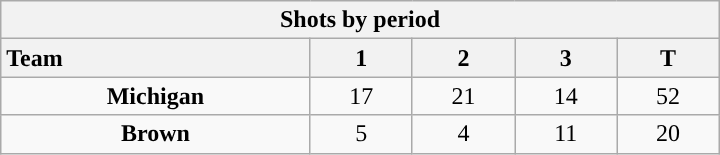<table class="wikitable" style="width:30em; text-align:right;">
<tr>
<th colspan=5>Shots by period</th>
</tr>
<tr>
<th style="width:10em; text-align:left;">Team</th>
<th style="width:3em;">1</th>
<th style="width:3em;">2</th>
<th style="width:3em;">3</th>
<th style="width:3em;">T</th>
</tr>
<tr>
<td align=center><strong>Michigan</strong></td>
<td align=center>17</td>
<td align=center>21</td>
<td align=center>14</td>
<td align=center>52</td>
</tr>
<tr>
<td align=center><strong>Brown</strong></td>
<td align=center>5</td>
<td align=center>4</td>
<td align=center>11</td>
<td align=center>20</td>
</tr>
</table>
